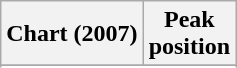<table class="wikitable plainrowheaders sortable" style="text-align:center;">
<tr>
<th>Chart (2007)</th>
<th>Peak<br>position</th>
</tr>
<tr>
</tr>
<tr>
</tr>
<tr>
</tr>
</table>
